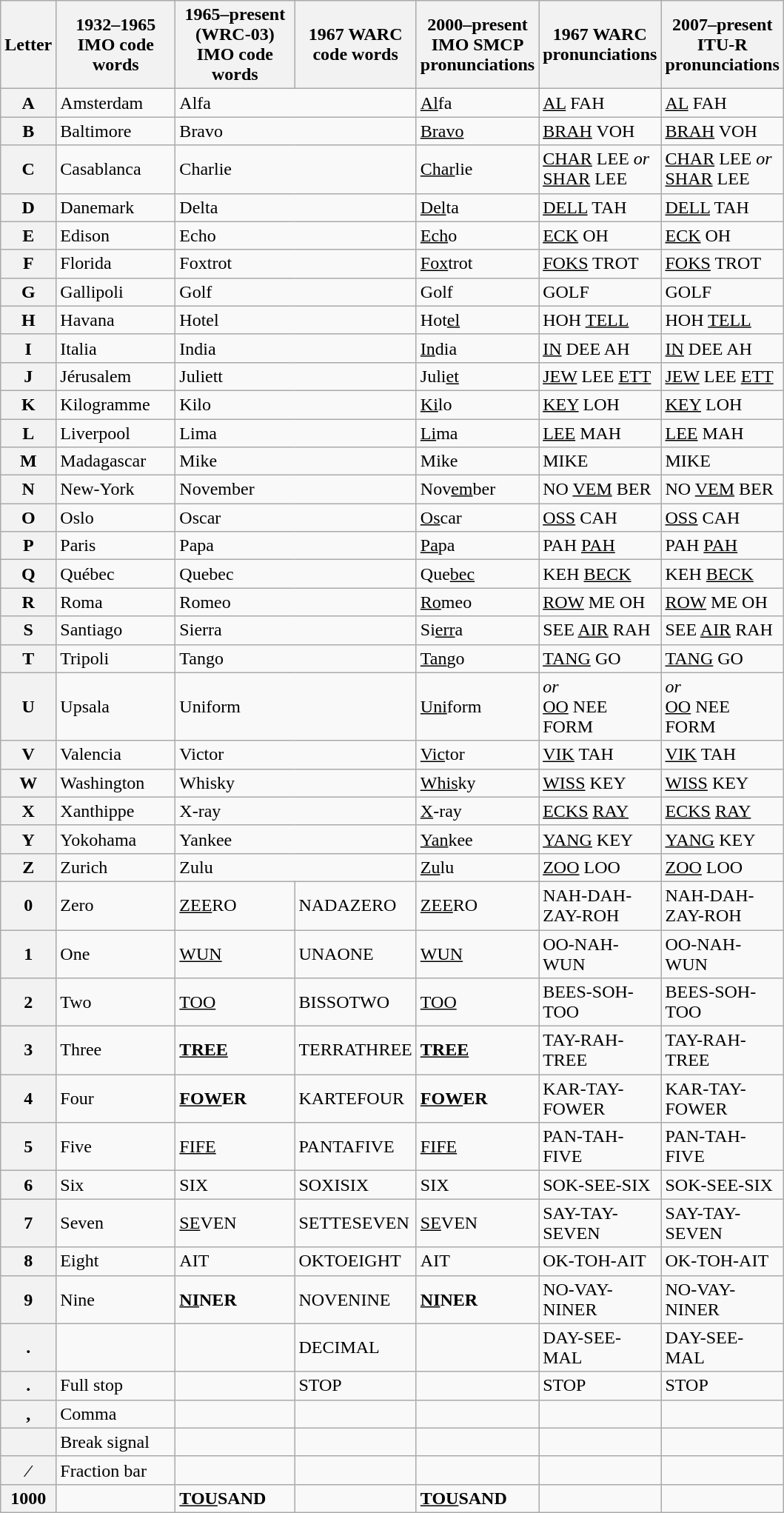<table class="wikitable">
<tr>
<th scope="col">Letter</th>
<th scope="col" width=100px>1932–1965 IMO code words</th>
<th scope="col" width=100px>1965–present (WRC-03) IMO code words</th>
<th scope="col" width=100px>1967 WARC code words</th>
<th scope="col" width=100px>2000–present IMO SMCP pronunciations</th>
<th scope="col" width=100px>1967 WARC pronunciations</th>
<th scope="col" width=100px>2007–present ITU-R pronunciations</th>
</tr>
<tr>
<th scope="row">A</th>
<td>Amsterdam</td>
<td colspan=2>Alfa</td>
<td><u>Al</u>fa</td>
<td><u>AL</u> FAH</td>
<td><u>AL</u> FAH</td>
</tr>
<tr>
<th scope="row">B</th>
<td>Baltimore</td>
<td colspan=2>Bravo</td>
<td><u>Bravo</u></td>
<td><u>BRAH</u> VOH</td>
<td><u>BRAH</u> VOH</td>
</tr>
<tr>
<th scope="row">C</th>
<td>Casablanca</td>
<td colspan=2>Charlie</td>
<td><u>Char</u>lie</td>
<td><u>CHAR</u> LEE <em>or</em> <u>SHAR</u> LEE</td>
<td><u>CHAR</u> LEE <em>or</em> <u>SHAR</u> LEE</td>
</tr>
<tr>
<th scope="row">D</th>
<td>Danemark</td>
<td colspan=2>Delta</td>
<td><u>Del</u>ta</td>
<td><u>DELL</u> TAH</td>
<td><u>DELL</u> TAH</td>
</tr>
<tr>
<th scope="row">E</th>
<td>Edison</td>
<td colspan=2>Echo</td>
<td><u>Ech</u>o</td>
<td><u>ECK</u> OH</td>
<td><u>ECK</u> OH</td>
</tr>
<tr>
<th scope="row">F</th>
<td>Florida</td>
<td colspan=2>Foxtrot</td>
<td><u>Fox</u>trot</td>
<td><u>FOKS</u> TROT</td>
<td><u>FOKS</u> TROT</td>
</tr>
<tr>
<th scope="row">G</th>
<td>Gallipoli</td>
<td colspan=2>Golf</td>
<td>Golf</td>
<td>GOLF</td>
<td>GOLF</td>
</tr>
<tr>
<th scope="row">H</th>
<td>Havana</td>
<td colspan=2>Hotel</td>
<td>Hot<u>el</u></td>
<td>HOH <u>TELL</u></td>
<td>HOH <u>TELL</u></td>
</tr>
<tr>
<th scope="row">I</th>
<td>Italia</td>
<td colspan=2>India</td>
<td><u>In</u>dia</td>
<td><u>IN</u> DEE AH</td>
<td><u>IN</u> DEE AH</td>
</tr>
<tr>
<th scope="row">J</th>
<td>Jérusalem</td>
<td colspan=2>Juliett</td>
<td>Juli<u>et</u></td>
<td><u>JEW</u> LEE <u>ETT</u></td>
<td><u>JEW</u> LEE <u>ETT</u></td>
</tr>
<tr>
<th scope="row">K</th>
<td>Kilogramme</td>
<td colspan=2>Kilo</td>
<td><u>Ki</u>lo</td>
<td><u>KEY</u> LOH</td>
<td><u>KEY</u> LOH</td>
</tr>
<tr>
<th scope="row">L</th>
<td>Liverpool</td>
<td colspan=2>Lima</td>
<td><u>Li</u>ma</td>
<td><u>LEE</u> MAH</td>
<td><u>LEE</u> MAH</td>
</tr>
<tr>
<th scope="row">M</th>
<td>Madagascar</td>
<td colspan=2>Mike</td>
<td>Mike</td>
<td>MIKE</td>
<td>MIKE</td>
</tr>
<tr>
<th scope="row">N</th>
<td>New-York</td>
<td colspan=2>November</td>
<td>Nov<u>em</u>ber</td>
<td>NO <u>VEM</u> BER</td>
<td>NO <u>VEM</u> BER</td>
</tr>
<tr>
<th scope="row">O</th>
<td>Oslo</td>
<td colspan=2>Oscar</td>
<td><u>Os</u>car</td>
<td><u>OSS</u> CAH</td>
<td><u>OSS</u> CAH</td>
</tr>
<tr>
<th scope="row">P</th>
<td>Paris</td>
<td colspan=2>Papa</td>
<td><u>Pa</u>pa</td>
<td>PAH <u>PAH</u></td>
<td>PAH <u>PAH</u></td>
</tr>
<tr>
<th scope="row">Q</th>
<td>Québec</td>
<td colspan=2>Quebec</td>
<td>Que<u>bec</u></td>
<td>KEH <u>BECK</u></td>
<td>KEH <u>BECK</u></td>
</tr>
<tr>
<th scope="row">R</th>
<td>Roma</td>
<td colspan=2>Romeo</td>
<td><u>Ro</u>meo</td>
<td><u>ROW</u> ME OH</td>
<td><u>ROW</u> ME OH</td>
</tr>
<tr>
<th scope="row">S</th>
<td>Santiago</td>
<td colspan=2>Sierra</td>
<td>Si<u>err</u>a</td>
<td>SEE <u>AIR</u> RAH</td>
<td>SEE <u>AIR</u> RAH</td>
</tr>
<tr>
<th scope="row">T</th>
<td>Tripoli</td>
<td colspan=2>Tango</td>
<td><u>Tan</u>go</td>
<td><u>TANG</u> GO</td>
<td><u>TANG</u> GO</td>
</tr>
<tr>
<th scope="row">U</th>
<td>Upsala</td>
<td colspan=2>Uniform</td>
<td><u>Uni</u>form</td>
<td> <em>or</em> <br> <u>OO</u> NEE FORM</td>
<td> <em>or</em> <br> <u>OO</u> NEE FORM</td>
</tr>
<tr>
<th scope="row">V</th>
<td>Valencia</td>
<td colspan=2>Victor</td>
<td><u>Vic</u>tor</td>
<td><u>VIK</u> TAH</td>
<td><u>VIK</u> TAH</td>
</tr>
<tr>
<th scope="row">W</th>
<td>Washington</td>
<td colspan=2>Whisky</td>
<td><u>Whis</u>ky</td>
<td><u>WISS</u> KEY</td>
<td><u>WISS</u> KEY</td>
</tr>
<tr>
<th scope="row">X</th>
<td>Xanthippe</td>
<td colspan=2>X-ray</td>
<td><u>X</u>-ray</td>
<td><u>ECKS</u> <u>RAY</u></td>
<td><u>ECKS</u> <u>RAY</u></td>
</tr>
<tr>
<th scope="row">Y</th>
<td>Yokohama</td>
<td colspan=2>Yankee</td>
<td><u>Yan</u>kee</td>
<td><u>YANG</u> KEY</td>
<td><u>YANG</u> KEY</td>
</tr>
<tr>
<th scope="row">Z</th>
<td>Zurich</td>
<td colspan=2>Zulu</td>
<td><u>Zu</u>lu</td>
<td><u>ZOO</u> LOO</td>
<td><u>ZOO</u> LOO</td>
</tr>
<tr>
<th scope="row">0</th>
<td>Zero</td>
<td><u>ZEE</u>RO</td>
<td>NADAZERO</td>
<td><u>ZEE</u>RO</td>
<td>NAH-DAH-ZAY-ROH</td>
<td>NAH-DAH-ZAY-ROH</td>
</tr>
<tr>
<th scope="row">1</th>
<td>One</td>
<td><u>WUN</u></td>
<td>UNAONE</td>
<td><u>WUN</u></td>
<td>OO-NAH-WUN</td>
<td>OO-NAH-WUN</td>
</tr>
<tr>
<th scope="row">2</th>
<td>Two</td>
<td><u>TOO</u></td>
<td>BISSOTWO</td>
<td><u>TOO</u></td>
<td>BEES-SOH-TOO</td>
<td>BEES-SOH-TOO</td>
</tr>
<tr>
<th scope="row">3</th>
<td>Three</td>
<td><u><strong>TREE</strong></u></td>
<td>TERRATHREE</td>
<td><u><strong>TREE</strong></u></td>
<td>TAY-RAH-TREE</td>
<td>TAY-RAH-TREE</td>
</tr>
<tr>
<th scope="row">4</th>
<td>Four</td>
<td><strong><u>FOW</u>ER</strong></td>
<td>KARTEFOUR</td>
<td><strong><u>FOW</u>ER</strong></td>
<td>KAR-TAY-FOWER</td>
<td>KAR-TAY-FOWER</td>
</tr>
<tr>
<th scope="row">5</th>
<td>Five</td>
<td><u>FIFE</u></td>
<td>PANTAFIVE</td>
<td><u>FIFE</u></td>
<td>PAN-TAH-FIVE</td>
<td>PAN-TAH-FIVE</td>
</tr>
<tr>
<th scope="row">6</th>
<td>Six</td>
<td>SIX</td>
<td>SOXISIX</td>
<td>SIX</td>
<td>SOK-SEE-SIX</td>
<td>SOK-SEE-SIX</td>
</tr>
<tr>
<th scope="row">7</th>
<td>Seven</td>
<td><u>SE</u>VEN</td>
<td>SETTESEVEN</td>
<td><u>SE</u>VEN</td>
<td>SAY-TAY-SEVEN</td>
<td>SAY-TAY-SEVEN</td>
</tr>
<tr>
<th scope="row">8</th>
<td>Eight</td>
<td>AIT</td>
<td>OKTOEIGHT</td>
<td>AIT</td>
<td>OK-TOH-AIT</td>
<td>OK-TOH-AIT</td>
</tr>
<tr>
<th scope="row">9</th>
<td>Nine</td>
<td><strong><u>NI</u>NER</strong></td>
<td>NOVENINE</td>
<td><strong><u>NI</u>NER</strong></td>
<td>NO-VAY-NINER</td>
<td>NO-VAY-NINER</td>
</tr>
<tr>
<th scope="row">.</th>
<td></td>
<td></td>
<td>DECIMAL</td>
<td></td>
<td>DAY-SEE-MAL</td>
<td>DAY-SEE-MAL</td>
</tr>
<tr>
<th scope="row">.</th>
<td>Full stop</td>
<td></td>
<td>STOP</td>
<td></td>
<td>STOP</td>
<td>STOP</td>
</tr>
<tr>
<th scope="row">,</th>
<td>Comma</td>
<td></td>
<td></td>
<td></td>
<td></td>
<td></td>
</tr>
<tr>
<th scope="row"></th>
<td>Break signal</td>
<td></td>
<td></td>
<td></td>
<td></td>
<td></td>
</tr>
<tr>
<th scope="row">⁄</th>
<td>Fraction bar</td>
<td></td>
<td></td>
<td></td>
<td></td>
<td></td>
</tr>
<tr>
<th scope="row">1000</th>
<td></td>
<td><u><strong>TOU</strong></u><strong>SAND</strong></td>
<td></td>
<td><u><strong>TOU</strong></u><strong>SAND</strong></td>
<td></td>
<td></td>
</tr>
</table>
